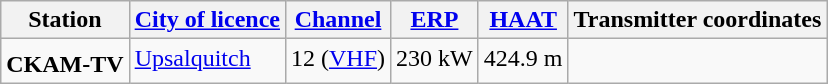<table class="wikitable">
<tr>
<th>Station</th>
<th><a href='#'>City of licence</a></th>
<th><a href='#'>Channel</a></th>
<th><a href='#'>ERP</a></th>
<th><a href='#'>HAAT</a></th>
<th>Transmitter coordinates</th>
</tr>
<tr style="vertical-align: top; text-align: left;"|- style="vertical-align: top; text-align: left;">
<td><strong>CKAM-TV</strong><sup></sup></td>
<td><a href='#'>Upsalquitch</a></td>
<td>12 (<a href='#'>VHF</a>)</td>
<td>230 kW</td>
<td>424.9 m</td>
<td></td>
</tr>
</table>
